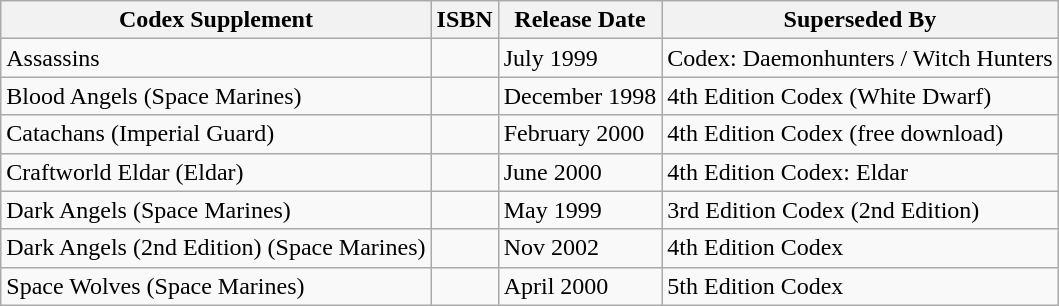<table class="wikitable mw-collapsible mw-collapsed sortable">
<tr>
<th>Codex Supplement</th>
<th>ISBN</th>
<th>Release Date</th>
<th>Superseded By</th>
</tr>
<tr>
<td>Assassins</td>
<td></td>
<td>July 1999</td>
<td>Codex: Daemonhunters / Witch Hunters</td>
</tr>
<tr>
<td>Blood Angels (Space Marines)</td>
<td></td>
<td>December 1998</td>
<td>4th Edition Codex (White Dwarf)</td>
</tr>
<tr>
<td>Catachans (Imperial Guard)</td>
<td></td>
<td>February 2000</td>
<td>4th Edition Codex (free download)</td>
</tr>
<tr>
<td>Craftworld Eldar (Eldar)</td>
<td></td>
<td>June 2000</td>
<td>4th Edition Codex: Eldar</td>
</tr>
<tr>
<td>Dark Angels (Space Marines)</td>
<td></td>
<td>May 1999</td>
<td>3rd Edition Codex (2nd Edition)</td>
</tr>
<tr>
<td>Dark Angels (2nd Edition) (Space Marines)</td>
<td></td>
<td>Nov 2002</td>
<td>4th Edition Codex</td>
</tr>
<tr>
<td>Space Wolves (Space Marines)</td>
<td></td>
<td>April 2000</td>
<td>5th Edition Codex</td>
</tr>
</table>
